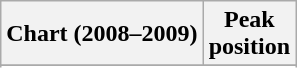<table class="wikitable sortable plainrowheaders" style="text-align:center">
<tr>
<th scope="col">Chart (2008–2009)</th>
<th scope="col">Peak<br>position</th>
</tr>
<tr>
</tr>
<tr>
</tr>
<tr>
</tr>
</table>
